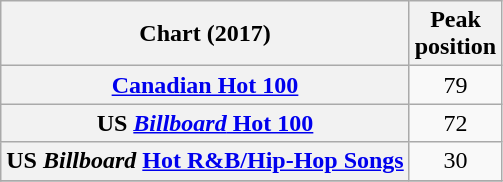<table class="wikitable sortable plainrowheaders" style="text-align:center">
<tr>
<th scope="col">Chart (2017)</th>
<th scope="col">Peak<br>position</th>
</tr>
<tr>
<th scope="row"><a href='#'>Canadian Hot 100</a></th>
<td>79</td>
</tr>
<tr>
<th scope="row">US <a href='#'><em>Billboard</em> Hot 100</a></th>
<td>72</td>
</tr>
<tr>
<th scope="row">US <em>Billboard</em> <a href='#'>Hot R&B/Hip-Hop Songs</a></th>
<td>30</td>
</tr>
<tr>
</tr>
</table>
